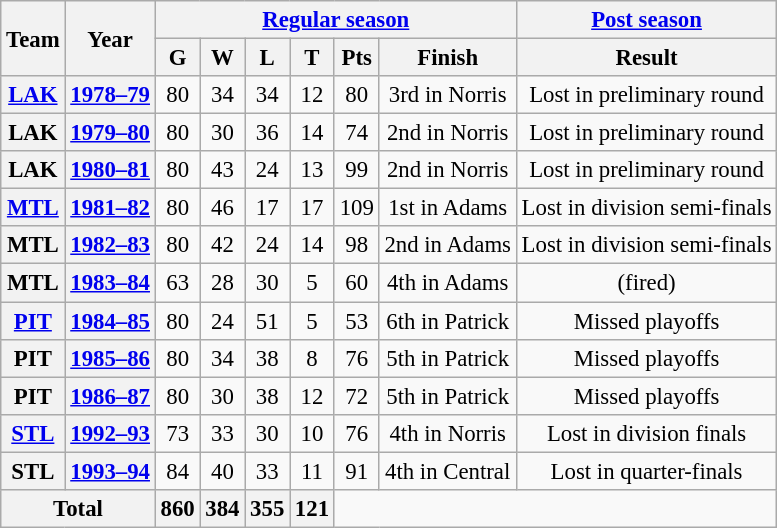<table class="wikitable" style="font-size: 95%; text-align:center;">
<tr>
<th rowspan="2">Team</th>
<th rowspan="2">Year</th>
<th colspan="6"><a href='#'>Regular season</a></th>
<th colspan="1"><a href='#'>Post season</a></th>
</tr>
<tr>
<th>G</th>
<th>W</th>
<th>L</th>
<th>T</th>
<th>Pts</th>
<th>Finish</th>
<th>Result</th>
</tr>
<tr>
<th><a href='#'>LAK</a></th>
<th><a href='#'>1978–79</a></th>
<td>80</td>
<td>34</td>
<td>34</td>
<td>12</td>
<td>80</td>
<td>3rd in Norris</td>
<td>Lost in preliminary round</td>
</tr>
<tr>
<th>LAK</th>
<th><a href='#'>1979–80</a></th>
<td>80</td>
<td>30</td>
<td>36</td>
<td>14</td>
<td>74</td>
<td>2nd in Norris</td>
<td>Lost in preliminary round</td>
</tr>
<tr>
<th>LAK</th>
<th><a href='#'>1980–81</a></th>
<td>80</td>
<td>43</td>
<td>24</td>
<td>13</td>
<td>99</td>
<td>2nd in Norris</td>
<td>Lost in preliminary round</td>
</tr>
<tr>
<th><a href='#'>MTL</a></th>
<th><a href='#'>1981–82</a></th>
<td>80</td>
<td>46</td>
<td>17</td>
<td>17</td>
<td>109</td>
<td>1st in Adams</td>
<td>Lost in division semi-finals</td>
</tr>
<tr>
<th>MTL</th>
<th><a href='#'>1982–83</a></th>
<td>80</td>
<td>42</td>
<td>24</td>
<td>14</td>
<td>98</td>
<td>2nd in Adams</td>
<td>Lost in division semi-finals</td>
</tr>
<tr>
<th>MTL</th>
<th><a href='#'>1983–84</a></th>
<td>63</td>
<td>28</td>
<td>30</td>
<td>5</td>
<td>60</td>
<td>4th in Adams</td>
<td>(fired)</td>
</tr>
<tr>
<th><a href='#'>PIT</a></th>
<th><a href='#'>1984–85</a></th>
<td>80</td>
<td>24</td>
<td>51</td>
<td>5</td>
<td>53</td>
<td>6th in Patrick</td>
<td>Missed playoffs</td>
</tr>
<tr>
<th>PIT</th>
<th><a href='#'>1985–86</a></th>
<td>80</td>
<td>34</td>
<td>38</td>
<td>8</td>
<td>76</td>
<td>5th in Patrick</td>
<td>Missed playoffs</td>
</tr>
<tr>
<th>PIT</th>
<th><a href='#'>1986–87</a></th>
<td>80</td>
<td>30</td>
<td>38</td>
<td>12</td>
<td>72</td>
<td>5th in Patrick</td>
<td>Missed playoffs</td>
</tr>
<tr>
<th><a href='#'>STL</a></th>
<th><a href='#'>1992–93</a></th>
<td>73</td>
<td>33</td>
<td>30</td>
<td>10</td>
<td>76</td>
<td>4th in Norris</td>
<td>Lost in division finals</td>
</tr>
<tr>
<th>STL</th>
<th><a href='#'>1993–94</a></th>
<td>84</td>
<td>40</td>
<td>33</td>
<td>11</td>
<td>91</td>
<td>4th in Central</td>
<td>Lost in quarter-finals</td>
</tr>
<tr>
<th colspan="2">Total</th>
<th>860</th>
<th>384</th>
<th>355</th>
<th>121</th>
</tr>
</table>
